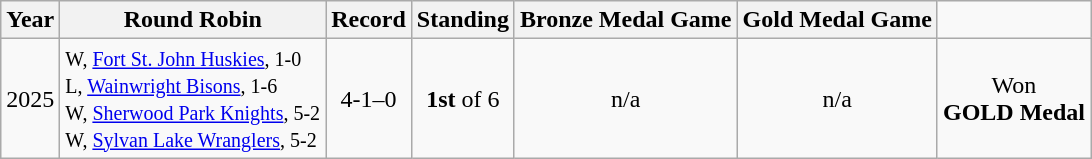<table class="wikitable" style="text-align:center">
<tr>
<th>Year</th>
<th>Round Robin</th>
<th>Record</th>
<th>Standing</th>
<th>Bronze Medal Game</th>
<th>Gold Medal Game</th>
</tr>
<tr>
<td>2025</td>
<td align=left><small> W, <a href='#'>Fort St. John Huskies</a>, 1-0<br>L, <a href='#'>Wainwright Bisons</a>, 1-6<br>W, <a href='#'>Sherwood Park Knights</a>, 5-2<br>W, <a href='#'>Sylvan Lake Wranglers</a>, 5-2<br></small></td>
<td>4-1–0</td>
<td><strong>1st</strong> of 6</td>
<td>n/a</td>
<td>n/a</td>
<td>Won <br><strong>GOLD Medal</strong></td>
</tr>
</table>
